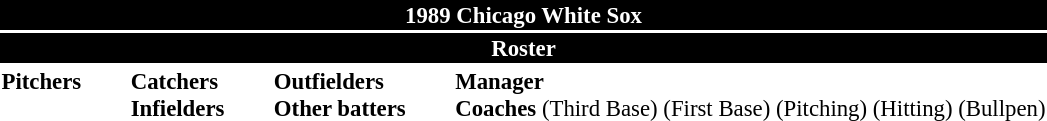<table class="toccolours" style="font-size: 95%;">
<tr>
<th colspan="10" style="background-color: black; color: white; text-align: center;">1989 Chicago White Sox</th>
</tr>
<tr>
<td colspan="10" style="background-color: black; color: white; text-align: center;"><strong>Roster</strong></td>
</tr>
<tr>
<td valign="top"><strong>Pitchers</strong><br>

















</td>
<td width="25px"></td>
<td valign="top"><strong>Catchers</strong><br>


<strong>Infielders</strong>











</td>
<td width="25px"></td>
<td valign="top"><strong>Outfielders</strong><br>





<strong>Other batters</strong>

</td>
<td width="25px"></td>
<td valign="top"><strong>Manager</strong><br>
<strong>Coaches</strong>
 (Third Base)
 (First Base)
 (Pitching)
 (Hitting)
 (Bullpen)</td>
</tr>
</table>
